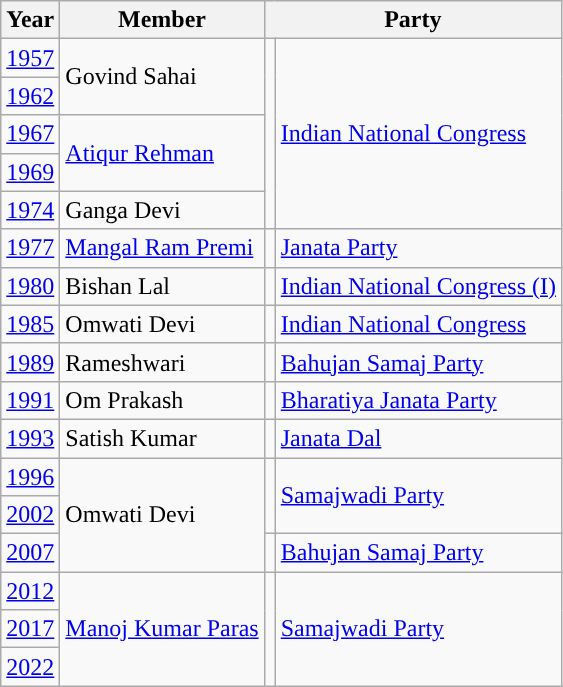<table class="wikitable">
<tr>
<th>Year</th>
<th>Member</th>
<th colspan="2">Party</th>
</tr>
<tr>
<td><a href='#'>1957</a></td>
<td rowspan="2">Govind Sahai</td>
<td rowspan="5" style="background-color: "></td>
<td rowspan="5"><a href='#'>Indian National Congress</a></td>
</tr>
<tr>
<td><a href='#'>1962</a></td>
</tr>
<tr>
<td><a href='#'>1967</a></td>
<td rowspan="2"><a href='#'>Atiqur Rehman</a></td>
</tr>
<tr>
<td><a href='#'>1969</a></td>
</tr>
<tr>
<td><a href='#'>1974</a></td>
<td>Ganga Devi</td>
</tr>
<tr>
<td><a href='#'>1977</a></td>
<td><a href='#'>Mangal Ram Premi</a></td>
<td style="background-color: "></td>
<td><a href='#'>Janata Party</a></td>
</tr>
<tr>
<td><a href='#'>1980</a></td>
<td>Bishan Lal</td>
<td style="background-color: "></td>
<td><a href='#'>Indian National Congress (I)</a></td>
</tr>
<tr>
<td><a href='#'>1985</a></td>
<td>Omwati Devi</td>
<td style="background-color: "></td>
<td><a href='#'>Indian National Congress</a></td>
</tr>
<tr>
<td><a href='#'>1989</a></td>
<td>Rameshwari</td>
<td style="background-color: "></td>
<td><a href='#'>Bahujan Samaj Party</a></td>
</tr>
<tr>
<td><a href='#'>1991</a></td>
<td>Om Prakash</td>
<td style="background-color: "></td>
<td><a href='#'>Bharatiya Janata Party</a></td>
</tr>
<tr>
<td><a href='#'>1993</a></td>
<td>Satish Kumar</td>
<td style="background-color: "></td>
<td><a href='#'>Janata Dal</a></td>
</tr>
<tr>
<td><a href='#'>1996</a></td>
<td rowspan="3">Omwati Devi</td>
<td rowspan="2" style="background-color: "></td>
<td rowspan="2"><a href='#'>Samajwadi Party</a></td>
</tr>
<tr>
<td><a href='#'>2002</a></td>
</tr>
<tr>
<td><a href='#'>2007</a></td>
<td style="background-color: "></td>
<td><a href='#'>Bahujan Samaj Party</a></td>
</tr>
<tr>
<td><a href='#'>2012</a></td>
<td rowspan="3"><a href='#'>Manoj Kumar Paras</a></td>
<td rowspan="3" style="background-color: "></td>
<td rowspan="3"><a href='#'>Samajwadi Party</a></td>
</tr>
<tr>
<td><a href='#'>2017</a></td>
</tr>
<tr>
<td><a href='#'>2022</a></td>
</tr>
</table>
